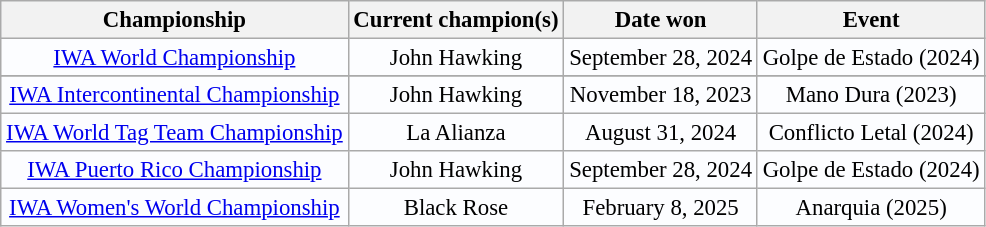<table class="wikitable" style="background:#fcfdff; font-size:95%; text-align: center;">
<tr>
<th>Championship</th>
<th>Current champion(s)</th>
<th>Date won</th>
<th>Event</th>
</tr>
<tr>
<td><a href='#'>IWA World Championship</a></td>
<td>John Hawking</td>
<td>September 28, 2024</td>
<td>Golpe de Estado (2024)</td>
</tr>
<tr>
</tr>
<tr>
<td><a href='#'>IWA Intercontinental Championship</a></td>
<td>John Hawking</td>
<td>November 18, 2023</td>
<td>Mano Dura (2023)</td>
</tr>
<tr>
<td><a href='#'>IWA World Tag Team Championship</a></td>
<td>La Alianza<br></td>
<td>August 31, 2024</td>
<td>Conflicto Letal (2024)</td>
</tr>
<tr>
<td><a href='#'>IWA Puerto Rico Championship</a></td>
<td>John Hawking</td>
<td>September 28, 2024</td>
<td>Golpe de Estado (2024)</td>
</tr>
<tr>
<td><a href='#'>IWA Women's World Championship</a></td>
<td>Black Rose</td>
<td>February 8, 2025</td>
<td>Anarquia (2025)</td>
</tr>
</table>
